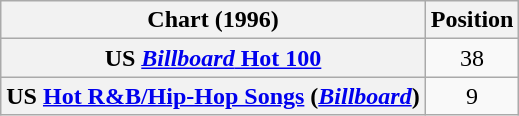<table class="wikitable sortable plainrowheaders">
<tr>
<th scope="col">Chart (1996)</th>
<th scope="col">Position</th>
</tr>
<tr>
<th scope="row">US <a href='#'><em>Billboard</em> Hot 100</a></th>
<td align="center">38</td>
</tr>
<tr>
<th scope="row">US <a href='#'>Hot R&B/Hip-Hop Songs</a> (<em><a href='#'>Billboard</a></em>)</th>
<td align="center">9</td>
</tr>
</table>
